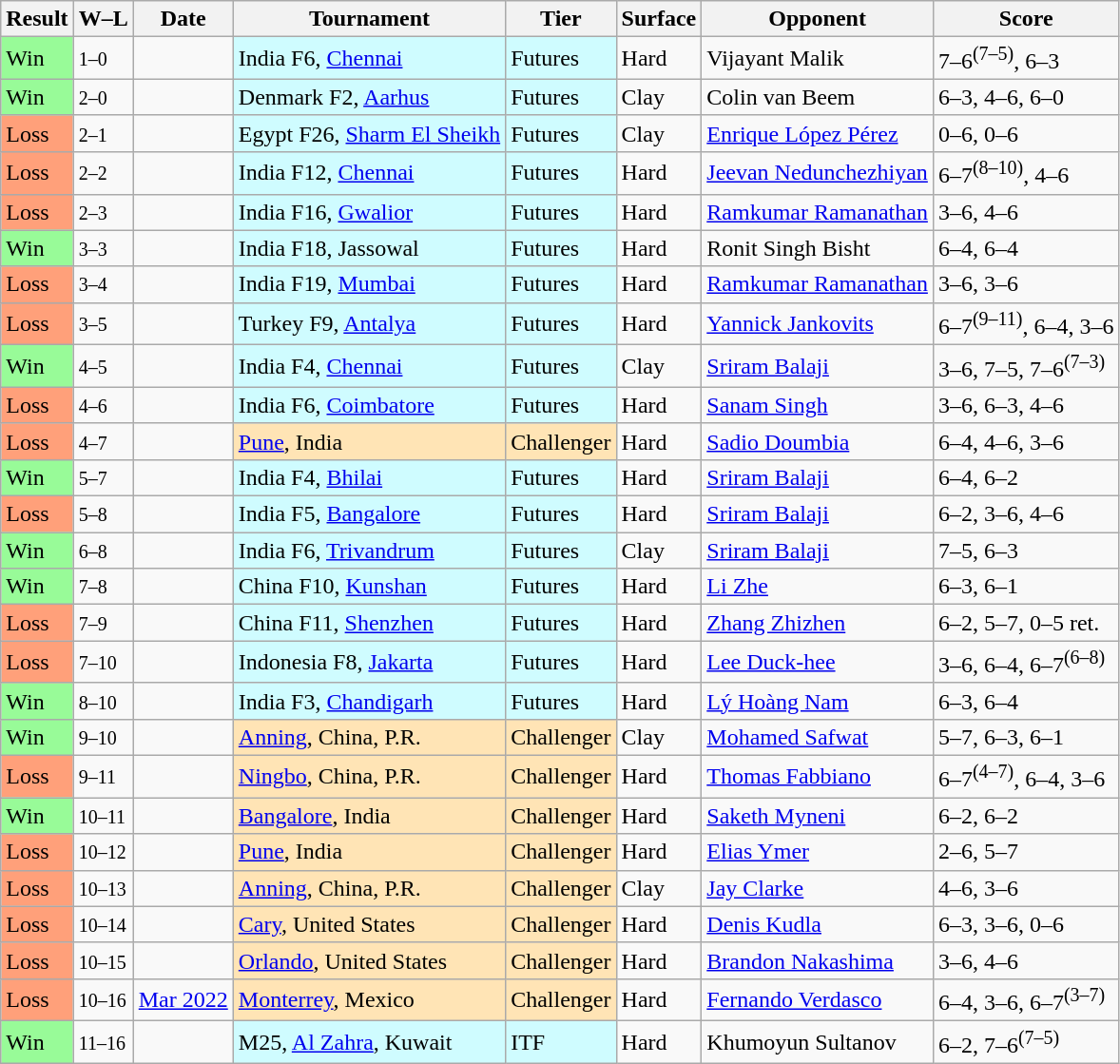<table class="sortable wikitable">
<tr>
<th>Result</th>
<th class="unsortable">W–L</th>
<th>Date</th>
<th>Tournament</th>
<th>Tier</th>
<th>Surface</th>
<th>Opponent</th>
<th class="unsortable">Score</th>
</tr>
<tr>
<td bgcolor=98fb98>Win</td>
<td><small>1–0</small></td>
<td></td>
<td style="background:#cffcff;">India F6, <a href='#'>Chennai</a></td>
<td style="background:#cffcff;">Futures</td>
<td>Hard</td>
<td> Vijayant Malik</td>
<td>7–6<sup>(7–5)</sup>, 6–3</td>
</tr>
<tr>
<td bgcolor=98fb98>Win</td>
<td><small>2–0</small></td>
<td></td>
<td style="background:#cffcff;">Denmark F2, <a href='#'>Aarhus</a></td>
<td style="background:#cffcff;">Futures</td>
<td>Clay</td>
<td> Colin van Beem</td>
<td>6–3, 4–6, 6–0</td>
</tr>
<tr>
<td bgcolor=ffa07a>Loss</td>
<td><small>2–1</small></td>
<td></td>
<td style="background:#cffcff;">Egypt F26, <a href='#'>Sharm El Sheikh</a></td>
<td style="background:#cffcff;">Futures</td>
<td>Clay</td>
<td> <a href='#'>Enrique López Pérez</a></td>
<td>0–6, 0–6</td>
</tr>
<tr>
<td bgcolor=ffa07a>Loss</td>
<td><small>2–2</small></td>
<td></td>
<td style="background:#cffcff;">India F12, <a href='#'>Chennai</a></td>
<td style="background:#cffcff;">Futures</td>
<td>Hard</td>
<td> <a href='#'>Jeevan Nedunchezhiyan</a></td>
<td>6–7<sup>(8–10)</sup>, 4–6</td>
</tr>
<tr>
<td bgcolor=ffa07a>Loss</td>
<td><small>2–3</small></td>
<td></td>
<td style="background:#cffcff;">India F16, <a href='#'>Gwalior</a></td>
<td style="background:#cffcff;">Futures</td>
<td>Hard</td>
<td> <a href='#'>Ramkumar Ramanathan</a></td>
<td>3–6, 4–6</td>
</tr>
<tr>
<td bgcolor=98FB98>Win</td>
<td><small>3–3</small></td>
<td></td>
<td style="background:#cffcff;">India F18, Jassowal</td>
<td style="background:#cffcff;">Futures</td>
<td>Hard</td>
<td> Ronit Singh Bisht</td>
<td>6–4, 6–4</td>
</tr>
<tr>
<td bgcolor=FFA07A>Loss</td>
<td><small>3–4</small></td>
<td></td>
<td style="background:#cffcff;">India F19, <a href='#'>Mumbai</a></td>
<td style="background:#cffcff;">Futures</td>
<td>Hard</td>
<td> <a href='#'>Ramkumar Ramanathan</a></td>
<td>3–6, 3–6</td>
</tr>
<tr>
<td bgcolor=FFA07A>Loss</td>
<td><small>3–5</small></td>
<td></td>
<td style="background:#cffcff;">Turkey F9, <a href='#'>Antalya</a></td>
<td style="background:#cffcff;">Futures</td>
<td>Hard</td>
<td> <a href='#'>Yannick Jankovits</a></td>
<td>6–7<sup>(9–11)</sup>, 6–4, 3–6</td>
</tr>
<tr>
<td bgcolor=98FB98>Win</td>
<td><small>4–5</small></td>
<td></td>
<td style="background:#cffcff;">India F4, <a href='#'>Chennai</a></td>
<td style="background:#cffcff;">Futures</td>
<td>Clay</td>
<td> <a href='#'>Sriram Balaji</a></td>
<td>3–6, 7–5, 7–6<sup>(7–3)</sup></td>
</tr>
<tr>
<td bgcolor=FFA07A>Loss</td>
<td><small>4–6</small></td>
<td></td>
<td style="background:#cffcff;">India F6, <a href='#'>Coimbatore</a></td>
<td style="background:#cffcff;">Futures</td>
<td>Hard</td>
<td> <a href='#'>Sanam Singh</a></td>
<td>3–6, 6–3, 4–6</td>
</tr>
<tr>
<td bgcolor=ffa07a>Loss</td>
<td><small>4–7</small></td>
<td><a href='#'></a></td>
<td style="background:moccasin;"><a href='#'>Pune</a>, India</td>
<td style="background:moccasin;">Challenger</td>
<td>Hard</td>
<td> <a href='#'>Sadio Doumbia</a></td>
<td>6–4, 4–6, 3–6</td>
</tr>
<tr>
<td bgcolor=98FB98>Win</td>
<td><small>5–7</small></td>
<td></td>
<td style="background:#cffcff;">India F4, <a href='#'>Bhilai</a></td>
<td style="background:#cffcff;">Futures</td>
<td>Hard</td>
<td> <a href='#'>Sriram Balaji</a></td>
<td>6–4, 6–2</td>
</tr>
<tr>
<td bgcolor=FFA07A>Loss</td>
<td><small>5–8</small></td>
<td></td>
<td style="background:#cffcff;">India F5, <a href='#'>Bangalore</a></td>
<td style="background:#cffcff;">Futures</td>
<td>Hard</td>
<td> <a href='#'>Sriram Balaji</a></td>
<td>6–2, 3–6, 4–6</td>
</tr>
<tr>
<td bgcolor=98FB98>Win</td>
<td><small>6–8</small></td>
<td></td>
<td style="background:#cffcff;">India F6, <a href='#'>Trivandrum</a></td>
<td style="background:#cffcff;">Futures</td>
<td>Clay</td>
<td> <a href='#'>Sriram Balaji</a></td>
<td>7–5, 6–3</td>
</tr>
<tr>
<td bgcolor=98FB98>Win</td>
<td><small>7–8</small></td>
<td></td>
<td style="background:#cffcff;">China F10, <a href='#'>Kunshan</a></td>
<td style="background:#cffcff;">Futures</td>
<td>Hard</td>
<td> <a href='#'>Li Zhe</a></td>
<td>6–3, 6–1</td>
</tr>
<tr>
<td bgcolor=FFA07A>Loss</td>
<td><small>7–9</small></td>
<td></td>
<td style="background:#cffcff;">China F11, <a href='#'>Shenzhen</a></td>
<td style="background:#cffcff;">Futures</td>
<td>Hard</td>
<td> <a href='#'>Zhang Zhizhen</a></td>
<td>6–2, 5–7, 0–5 ret.</td>
</tr>
<tr>
<td bgcolor=FFA07A>Loss</td>
<td><small>7–10</small></td>
<td></td>
<td style="background:#cffcff;">Indonesia F8, <a href='#'>Jakarta</a></td>
<td style="background:#cffcff;">Futures</td>
<td>Hard</td>
<td> <a href='#'>Lee Duck-hee</a></td>
<td>3–6, 6–4, 6–7<sup>(6–8)</sup></td>
</tr>
<tr>
<td bgcolor=98FB98>Win</td>
<td><small>8–10</small></td>
<td></td>
<td style="background:#cffcff;">India F3, <a href='#'>Chandigarh</a></td>
<td style="background:#cffcff;">Futures</td>
<td>Hard</td>
<td> <a href='#'>Lý Hoàng Nam</a></td>
<td>6–3, 6–4</td>
</tr>
<tr>
<td bgcolor=98FB98>Win</td>
<td><small>9–10</small></td>
<td><a href='#'></a></td>
<td style="background:moccasin;"><a href='#'>Anning</a>, China, P.R.</td>
<td style="background:moccasin;">Challenger</td>
<td>Clay</td>
<td> <a href='#'>Mohamed Safwat</a></td>
<td>5–7, 6–3, 6–1</td>
</tr>
<tr>
<td bgcolor=FFA07A>Loss</td>
<td><small>9–11</small></td>
<td><a href='#'></a></td>
<td style="background:moccasin;"><a href='#'>Ningbo</a>, China, P.R.</td>
<td style="background:moccasin;">Challenger</td>
<td>Hard</td>
<td> <a href='#'>Thomas Fabbiano</a></td>
<td>6–7<sup>(4–7)</sup>, 6–4, 3–6</td>
</tr>
<tr>
<td bgcolor=98FB98>Win</td>
<td><small>10–11</small></td>
<td><a href='#'></a></td>
<td style="background:moccasin;"><a href='#'>Bangalore</a>, India</td>
<td style="background:moccasin;">Challenger</td>
<td>Hard</td>
<td> <a href='#'>Saketh Myneni</a></td>
<td>6–2, 6–2</td>
</tr>
<tr>
<td bgcolor=FFA07A>Loss</td>
<td><small>10–12</small></td>
<td><a href='#'></a></td>
<td style="background:moccasin;"><a href='#'>Pune</a>, India</td>
<td style="background:moccasin;">Challenger</td>
<td>Hard</td>
<td> <a href='#'>Elias Ymer</a></td>
<td>2–6, 5–7</td>
</tr>
<tr>
<td bgcolor=FFA07A>Loss</td>
<td><small>10–13</small></td>
<td><a href='#'></a></td>
<td style="background:moccasin;"><a href='#'>Anning</a>, China, P.R.</td>
<td style="background:moccasin;">Challenger</td>
<td>Clay</td>
<td> <a href='#'>Jay Clarke</a></td>
<td>4–6, 3–6</td>
</tr>
<tr>
<td bgcolor=FFA07A>Loss</td>
<td><small>10–14</small></td>
<td><a href='#'></a></td>
<td style="background:moccasin;"><a href='#'>Cary</a>, United States</td>
<td style="background:moccasin;">Challenger</td>
<td>Hard</td>
<td> <a href='#'>Denis Kudla</a></td>
<td>6–3, 3–6, 0–6</td>
</tr>
<tr>
<td bgcolor=FFA07A>Loss</td>
<td><small>10–15</small></td>
<td><a href='#'></a></td>
<td style="background:moccasin;"><a href='#'>Orlando</a>, United States</td>
<td style="background:moccasin;">Challenger</td>
<td>Hard</td>
<td> <a href='#'>Brandon Nakashima</a></td>
<td>3–6, 4–6</td>
</tr>
<tr>
<td bgcolor=FFA07A>Loss</td>
<td><small>10–16</small></td>
<td><a href='#'>Mar 2022</a></td>
<td style="background:moccasin;"><a href='#'>Monterrey</a>, Mexico</td>
<td style="background:moccasin;">Challenger</td>
<td>Hard</td>
<td> <a href='#'>Fernando Verdasco</a></td>
<td>6–4, 3–6, 6–7<sup>(3–7)</sup></td>
</tr>
<tr>
<td bgcolor=98fb98>Win</td>
<td><small>11–16</small></td>
<td></td>
<td style="background:#cffcff;">M25, <a href='#'>Al Zahra</a>, Kuwait</td>
<td style="background:#cffcff;">ITF</td>
<td>Hard</td>
<td> Khumoyun Sultanov</td>
<td>6–2, 7–6<sup>(7–5)</sup></td>
</tr>
</table>
